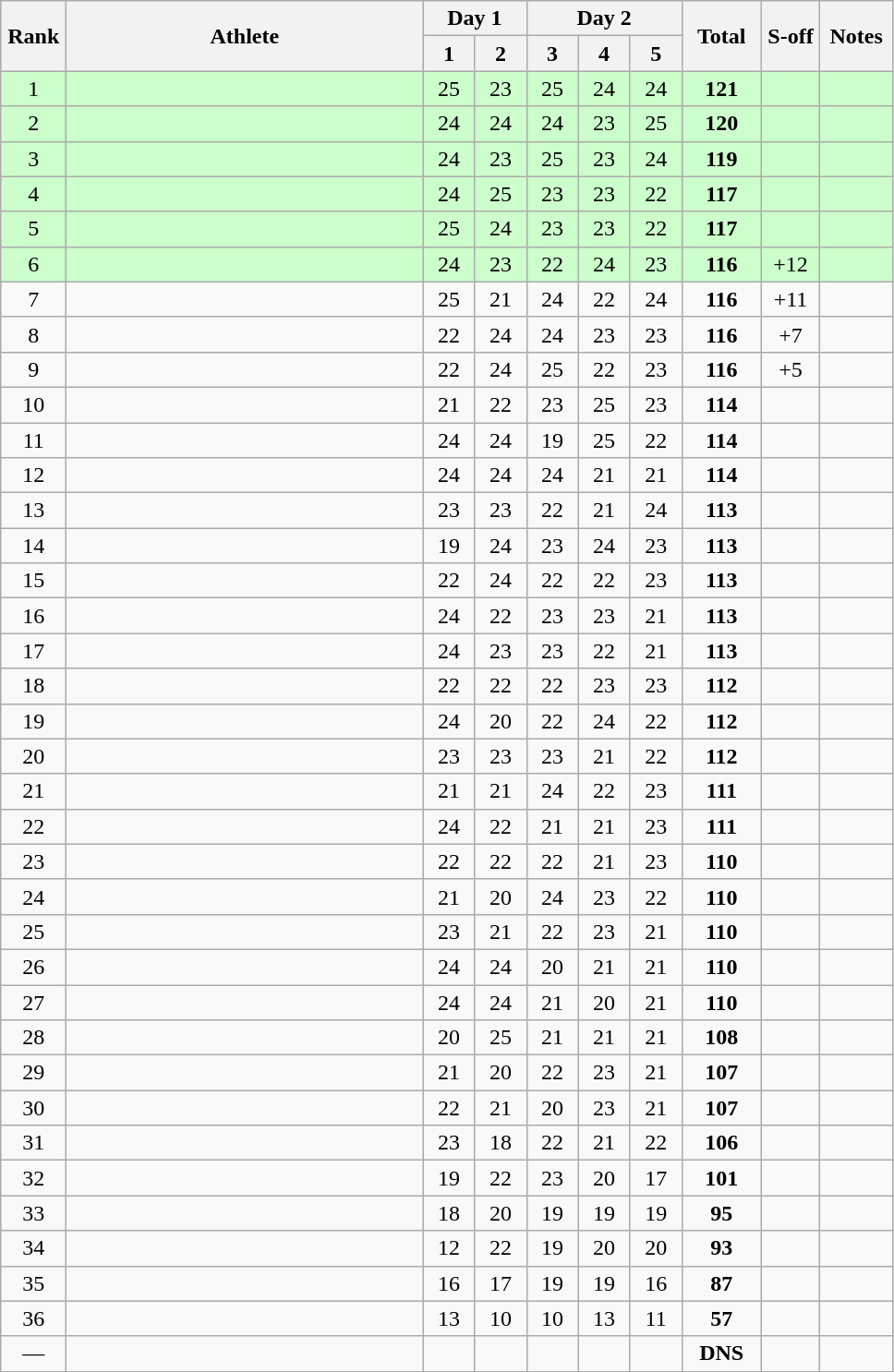<table class="wikitable" style="text-align:center">
<tr>
<th rowspan=2 width=40>Rank</th>
<th rowspan=2 width=250>Athlete</th>
<th colspan=2>Day 1</th>
<th colspan=3>Day 2</th>
<th rowspan=2 width=50>Total</th>
<th rowspan=2 width=35>S-off</th>
<th rowspan=2 width=45>Notes</th>
</tr>
<tr>
<th width=30>1</th>
<th width=30>2</th>
<th width=30>3</th>
<th width=30>4</th>
<th width=30>5</th>
</tr>
<tr bgcolor=ccffcc>
<td>1</td>
<td align=left></td>
<td>25</td>
<td>23</td>
<td>25</td>
<td>24</td>
<td>24</td>
<td><strong>121</strong></td>
<td></td>
<td></td>
</tr>
<tr bgcolor=ccffcc>
<td>2</td>
<td align=left></td>
<td>24</td>
<td>24</td>
<td>24</td>
<td>23</td>
<td>25</td>
<td><strong>120</strong></td>
<td></td>
<td></td>
</tr>
<tr bgcolor=ccffcc>
<td>3</td>
<td align=left></td>
<td>24</td>
<td>23</td>
<td>25</td>
<td>23</td>
<td>24</td>
<td><strong>119</strong></td>
<td></td>
<td></td>
</tr>
<tr bgcolor=ccffcc>
<td>4</td>
<td align=left></td>
<td>24</td>
<td>25</td>
<td>23</td>
<td>23</td>
<td>22</td>
<td><strong>117</strong></td>
<td></td>
<td></td>
</tr>
<tr bgcolor=ccffcc>
<td>5</td>
<td align=left></td>
<td>25</td>
<td>24</td>
<td>23</td>
<td>23</td>
<td>22</td>
<td><strong>117</strong></td>
<td></td>
<td></td>
</tr>
<tr bgcolor=ccffcc>
<td>6</td>
<td align=left></td>
<td>24</td>
<td>23</td>
<td>22</td>
<td>24</td>
<td>23</td>
<td><strong>116</strong></td>
<td>+12</td>
<td></td>
</tr>
<tr>
<td>7</td>
<td align=left></td>
<td>25</td>
<td>21</td>
<td>24</td>
<td>22</td>
<td>24</td>
<td><strong>116</strong></td>
<td>+11</td>
<td></td>
</tr>
<tr>
<td>8</td>
<td align=left></td>
<td>22</td>
<td>24</td>
<td>24</td>
<td>23</td>
<td>23</td>
<td><strong>116</strong></td>
<td>+7</td>
<td></td>
</tr>
<tr>
<td>9</td>
<td align=left></td>
<td>22</td>
<td>24</td>
<td>25</td>
<td>22</td>
<td>23</td>
<td><strong>116</strong></td>
<td>+5</td>
<td></td>
</tr>
<tr>
<td>10</td>
<td align=left></td>
<td>21</td>
<td>22</td>
<td>23</td>
<td>25</td>
<td>23</td>
<td><strong>114</strong></td>
<td></td>
<td></td>
</tr>
<tr>
<td>11</td>
<td align=left></td>
<td>24</td>
<td>24</td>
<td>19</td>
<td>25</td>
<td>22</td>
<td><strong>114</strong></td>
<td></td>
<td></td>
</tr>
<tr>
<td>12</td>
<td align=left></td>
<td>24</td>
<td>24</td>
<td>24</td>
<td>21</td>
<td>21</td>
<td><strong>114</strong></td>
<td></td>
<td></td>
</tr>
<tr>
<td>13</td>
<td align=left></td>
<td>23</td>
<td>23</td>
<td>22</td>
<td>21</td>
<td>24</td>
<td><strong>113</strong></td>
<td></td>
<td></td>
</tr>
<tr>
<td>14</td>
<td align=left></td>
<td>19</td>
<td>24</td>
<td>23</td>
<td>24</td>
<td>23</td>
<td><strong>113</strong></td>
<td></td>
<td></td>
</tr>
<tr>
<td>15</td>
<td align=left></td>
<td>22</td>
<td>24</td>
<td>22</td>
<td>22</td>
<td>23</td>
<td><strong>113</strong></td>
<td></td>
<td></td>
</tr>
<tr>
<td>16</td>
<td align=left></td>
<td>24</td>
<td>22</td>
<td>23</td>
<td>23</td>
<td>21</td>
<td><strong>113</strong></td>
<td></td>
<td></td>
</tr>
<tr>
<td>17</td>
<td align=left></td>
<td>24</td>
<td>23</td>
<td>23</td>
<td>22</td>
<td>21</td>
<td><strong>113</strong></td>
<td></td>
<td></td>
</tr>
<tr>
<td>18</td>
<td align=left></td>
<td>22</td>
<td>22</td>
<td>22</td>
<td>23</td>
<td>23</td>
<td><strong>112</strong></td>
<td></td>
<td></td>
</tr>
<tr>
<td>19</td>
<td align=left></td>
<td>24</td>
<td>20</td>
<td>22</td>
<td>24</td>
<td>22</td>
<td><strong>112</strong></td>
<td></td>
<td></td>
</tr>
<tr>
<td>20</td>
<td align=left></td>
<td>23</td>
<td>23</td>
<td>23</td>
<td>21</td>
<td>22</td>
<td><strong>112</strong></td>
<td></td>
<td></td>
</tr>
<tr>
<td>21</td>
<td align=left></td>
<td>21</td>
<td>21</td>
<td>24</td>
<td>22</td>
<td>23</td>
<td><strong>111</strong></td>
<td></td>
<td></td>
</tr>
<tr>
<td>22</td>
<td align=left></td>
<td>24</td>
<td>22</td>
<td>21</td>
<td>21</td>
<td>23</td>
<td><strong>111</strong></td>
<td></td>
<td></td>
</tr>
<tr>
<td>23</td>
<td align=left></td>
<td>22</td>
<td>22</td>
<td>22</td>
<td>21</td>
<td>23</td>
<td><strong>110</strong></td>
<td></td>
<td></td>
</tr>
<tr>
<td>24</td>
<td align=left></td>
<td>21</td>
<td>20</td>
<td>24</td>
<td>23</td>
<td>22</td>
<td><strong>110</strong></td>
<td></td>
<td></td>
</tr>
<tr>
<td>25</td>
<td align=left></td>
<td>23</td>
<td>21</td>
<td>22</td>
<td>23</td>
<td>21</td>
<td><strong>110</strong></td>
<td></td>
<td></td>
</tr>
<tr>
<td>26</td>
<td align=left></td>
<td>24</td>
<td>24</td>
<td>20</td>
<td>21</td>
<td>21</td>
<td><strong>110</strong></td>
<td></td>
<td></td>
</tr>
<tr>
<td>27</td>
<td align=left></td>
<td>24</td>
<td>24</td>
<td>21</td>
<td>20</td>
<td>21</td>
<td><strong>110</strong></td>
<td></td>
<td></td>
</tr>
<tr>
<td>28</td>
<td align=left></td>
<td>20</td>
<td>25</td>
<td>21</td>
<td>21</td>
<td>21</td>
<td><strong>108</strong></td>
<td></td>
<td></td>
</tr>
<tr>
<td>29</td>
<td align=left></td>
<td>21</td>
<td>20</td>
<td>22</td>
<td>23</td>
<td>21</td>
<td><strong>107</strong></td>
<td></td>
<td></td>
</tr>
<tr>
<td>30</td>
<td align=left></td>
<td>22</td>
<td>21</td>
<td>20</td>
<td>23</td>
<td>21</td>
<td><strong>107</strong></td>
<td></td>
<td></td>
</tr>
<tr>
<td>31</td>
<td align=left></td>
<td>23</td>
<td>18</td>
<td>22</td>
<td>21</td>
<td>22</td>
<td><strong>106</strong></td>
<td></td>
<td></td>
</tr>
<tr>
<td>32</td>
<td align=left></td>
<td>19</td>
<td>22</td>
<td>23</td>
<td>20</td>
<td>17</td>
<td><strong>101</strong></td>
<td></td>
<td></td>
</tr>
<tr>
<td>33</td>
<td align=left></td>
<td>18</td>
<td>20</td>
<td>19</td>
<td>19</td>
<td>19</td>
<td><strong>95</strong></td>
<td></td>
<td></td>
</tr>
<tr>
<td>34</td>
<td align=left></td>
<td>12</td>
<td>22</td>
<td>19</td>
<td>20</td>
<td>20</td>
<td><strong>93</strong></td>
<td></td>
<td></td>
</tr>
<tr>
<td>35</td>
<td align=left></td>
<td>16</td>
<td>17</td>
<td>19</td>
<td>19</td>
<td>16</td>
<td><strong>87</strong></td>
<td></td>
<td></td>
</tr>
<tr>
<td>36</td>
<td align=left></td>
<td>13</td>
<td>10</td>
<td>10</td>
<td>13</td>
<td>11</td>
<td><strong>57</strong></td>
<td></td>
<td></td>
</tr>
<tr>
<td>—</td>
<td align=left></td>
<td></td>
<td></td>
<td></td>
<td></td>
<td></td>
<td><strong>DNS</strong></td>
<td></td>
<td></td>
</tr>
</table>
